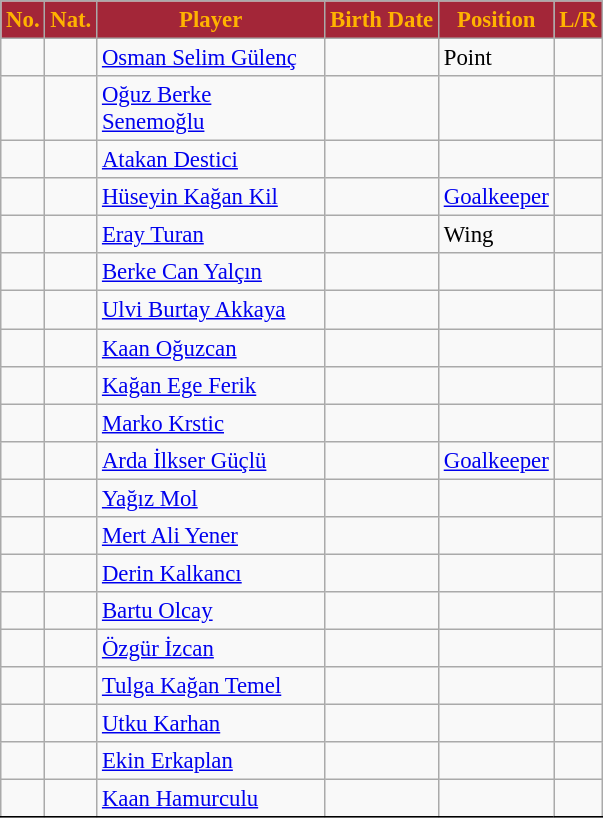<table class=wikitable bgcolor="white" cellpadding="3" cellspacing="0" border="1" style="font-size: 95%; border: 1px solid black; border-collapse: collapse;">
<tr style="color: #FFB300;background:#A32638">
<td align=center><strong>No.</strong></td>
<td align=center><strong>Nat.</strong></td>
<td width=145; align=center><strong>Player</strong></td>
<td align=center><strong>Birth Date</strong></td>
<td align=center><strong>Position</strong></td>
<td align=center><strong>L/R</strong></td>
</tr>
<tr>
<td align=center></td>
<td align=center></td>
<td><a href='#'>Osman Selim Gülenç</a></td>
<td></td>
<td>Point</td>
<td></td>
</tr>
<tr>
<td align=center></td>
<td align=center></td>
<td><a href='#'>Oğuz Berke Senemoğlu</a></td>
<td></td>
<td></td>
<td></td>
</tr>
<tr>
<td align=center></td>
<td align=center></td>
<td><a href='#'>Atakan Destici</a></td>
<td></td>
<td></td>
<td></td>
</tr>
<tr>
<td align=center></td>
<td align=center></td>
<td><a href='#'>Hüseyin Kağan Kil</a></td>
<td></td>
<td><a href='#'>Goalkeeper</a></td>
<td></td>
</tr>
<tr>
<td align=center></td>
<td align=center></td>
<td><a href='#'>Eray Turan</a></td>
<td></td>
<td>Wing</td>
<td></td>
</tr>
<tr>
<td align=center></td>
<td align=center></td>
<td><a href='#'>Berke Can Yalçın</a></td>
<td></td>
<td></td>
<td></td>
</tr>
<tr>
<td align=center></td>
<td align=center></td>
<td><a href='#'>Ulvi Burtay Akkaya</a></td>
<td></td>
<td></td>
<td></td>
</tr>
<tr>
<td align=center></td>
<td align=center></td>
<td><a href='#'>Kaan Oğuzcan</a></td>
<td></td>
<td></td>
<td></td>
</tr>
<tr>
<td align=center></td>
<td align=center></td>
<td><a href='#'>Kağan Ege Ferik</a></td>
<td></td>
<td></td>
<td></td>
</tr>
<tr>
<td align=center></td>
<td align=center></td>
<td><a href='#'>Marko Krstic</a></td>
<td></td>
<td></td>
<td></td>
</tr>
<tr>
<td align=center></td>
<td align=center></td>
<td><a href='#'>Arda İlkser Güçlü</a></td>
<td></td>
<td><a href='#'>Goalkeeper</a></td>
<td></td>
</tr>
<tr>
<td align=center></td>
<td align=center></td>
<td><a href='#'>Yağız Mol</a></td>
<td></td>
<td></td>
<td></td>
</tr>
<tr>
<td align=center></td>
<td align=center></td>
<td><a href='#'>Mert Ali Yener</a></td>
<td></td>
<td></td>
<td></td>
</tr>
<tr>
<td align=center></td>
<td align=center></td>
<td><a href='#'>Derin Kalkancı</a></td>
<td></td>
<td></td>
<td></td>
</tr>
<tr>
<td align=center></td>
<td align=center></td>
<td><a href='#'>Bartu Olcay</a></td>
<td></td>
<td></td>
<td></td>
</tr>
<tr>
<td align=center></td>
<td align=center></td>
<td><a href='#'>Özgür İzcan</a></td>
<td></td>
<td></td>
<td></td>
</tr>
<tr>
<td align=center></td>
<td align=center></td>
<td><a href='#'>Tulga Kağan Temel</a></td>
<td></td>
<td></td>
<td></td>
</tr>
<tr>
<td align=center></td>
<td align=center></td>
<td><a href='#'>Utku Karhan</a></td>
<td></td>
<td></td>
<td></td>
</tr>
<tr>
<td align=center></td>
<td align=center></td>
<td><a href='#'>Ekin Erkaplan</a></td>
<td></td>
<td></td>
<td></td>
</tr>
<tr>
<td align=center></td>
<td align=center></td>
<td><a href='#'>Kaan Hamurculu</a></td>
<td></td>
<td></td>
<td></td>
</tr>
<tr>
</tr>
</table>
